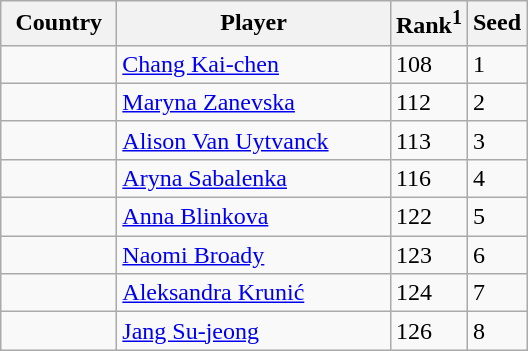<table class="sortable wikitable">
<tr>
<th width="70">Country</th>
<th width="175">Player</th>
<th>Rank<sup>1</sup></th>
<th>Seed</th>
</tr>
<tr>
<td></td>
<td><a href='#'>Chang Kai-chen</a></td>
<td>108</td>
<td>1</td>
</tr>
<tr>
<td></td>
<td><a href='#'>Maryna Zanevska</a></td>
<td>112</td>
<td>2</td>
</tr>
<tr>
<td></td>
<td><a href='#'>Alison Van Uytvanck</a></td>
<td>113</td>
<td>3</td>
</tr>
<tr>
<td></td>
<td><a href='#'>Aryna Sabalenka</a></td>
<td>116</td>
<td>4</td>
</tr>
<tr>
<td></td>
<td><a href='#'>Anna Blinkova</a></td>
<td>122</td>
<td>5</td>
</tr>
<tr>
<td></td>
<td><a href='#'>Naomi Broady</a></td>
<td>123</td>
<td>6</td>
</tr>
<tr>
<td></td>
<td><a href='#'>Aleksandra Krunić</a></td>
<td>124</td>
<td>7</td>
</tr>
<tr>
<td></td>
<td><a href='#'>Jang Su-jeong</a></td>
<td>126</td>
<td>8</td>
</tr>
</table>
